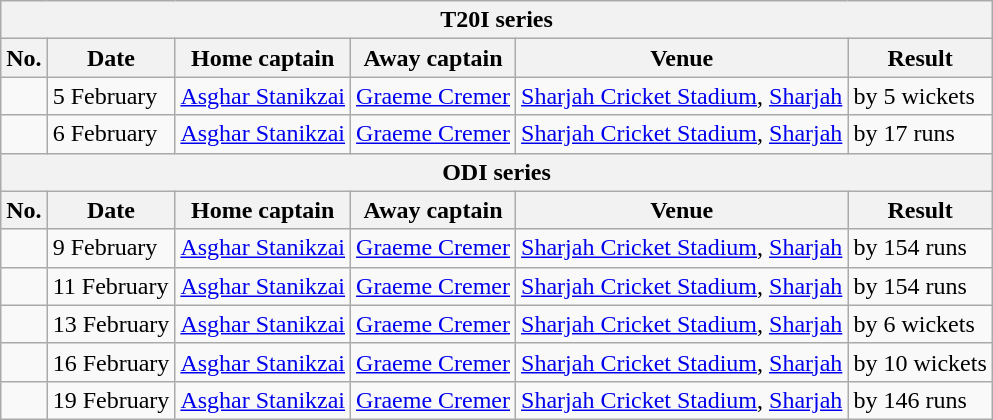<table class="wikitable">
<tr>
<th colspan="6">T20I series</th>
</tr>
<tr>
<th>No.</th>
<th>Date</th>
<th>Home captain</th>
<th>Away captain</th>
<th>Venue</th>
<th>Result</th>
</tr>
<tr>
<td></td>
<td>5 February</td>
<td><a href='#'>Asghar Stanikzai</a></td>
<td><a href='#'>Graeme Cremer</a></td>
<td><a href='#'>Sharjah Cricket Stadium</a>, <a href='#'>Sharjah</a></td>
<td> by 5 wickets</td>
</tr>
<tr>
<td></td>
<td>6 February</td>
<td><a href='#'>Asghar Stanikzai</a></td>
<td><a href='#'>Graeme Cremer</a></td>
<td><a href='#'>Sharjah Cricket Stadium</a>, <a href='#'>Sharjah</a></td>
<td> by 17 runs</td>
</tr>
<tr>
<th colspan="6">ODI series</th>
</tr>
<tr>
<th>No.</th>
<th>Date</th>
<th>Home captain</th>
<th>Away captain</th>
<th>Venue</th>
<th>Result</th>
</tr>
<tr>
<td></td>
<td>9 February</td>
<td><a href='#'>Asghar Stanikzai</a></td>
<td><a href='#'>Graeme Cremer</a></td>
<td><a href='#'>Sharjah Cricket Stadium</a>, <a href='#'>Sharjah</a></td>
<td> by 154 runs</td>
</tr>
<tr>
<td></td>
<td>11 February</td>
<td><a href='#'>Asghar Stanikzai</a></td>
<td><a href='#'>Graeme Cremer</a></td>
<td><a href='#'>Sharjah Cricket Stadium</a>, <a href='#'>Sharjah</a></td>
<td> by 154 runs</td>
</tr>
<tr>
<td></td>
<td>13 February</td>
<td><a href='#'>Asghar Stanikzai</a></td>
<td><a href='#'>Graeme Cremer</a></td>
<td><a href='#'>Sharjah Cricket Stadium</a>, <a href='#'>Sharjah</a></td>
<td> by 6 wickets</td>
</tr>
<tr>
<td></td>
<td>16 February</td>
<td><a href='#'>Asghar Stanikzai</a></td>
<td><a href='#'>Graeme Cremer</a></td>
<td><a href='#'>Sharjah Cricket Stadium</a>, <a href='#'>Sharjah</a></td>
<td> by 10 wickets</td>
</tr>
<tr>
<td></td>
<td>19 February</td>
<td><a href='#'>Asghar Stanikzai</a></td>
<td><a href='#'>Graeme Cremer</a></td>
<td><a href='#'>Sharjah Cricket Stadium</a>, <a href='#'>Sharjah</a></td>
<td> by 146 runs</td>
</tr>
</table>
